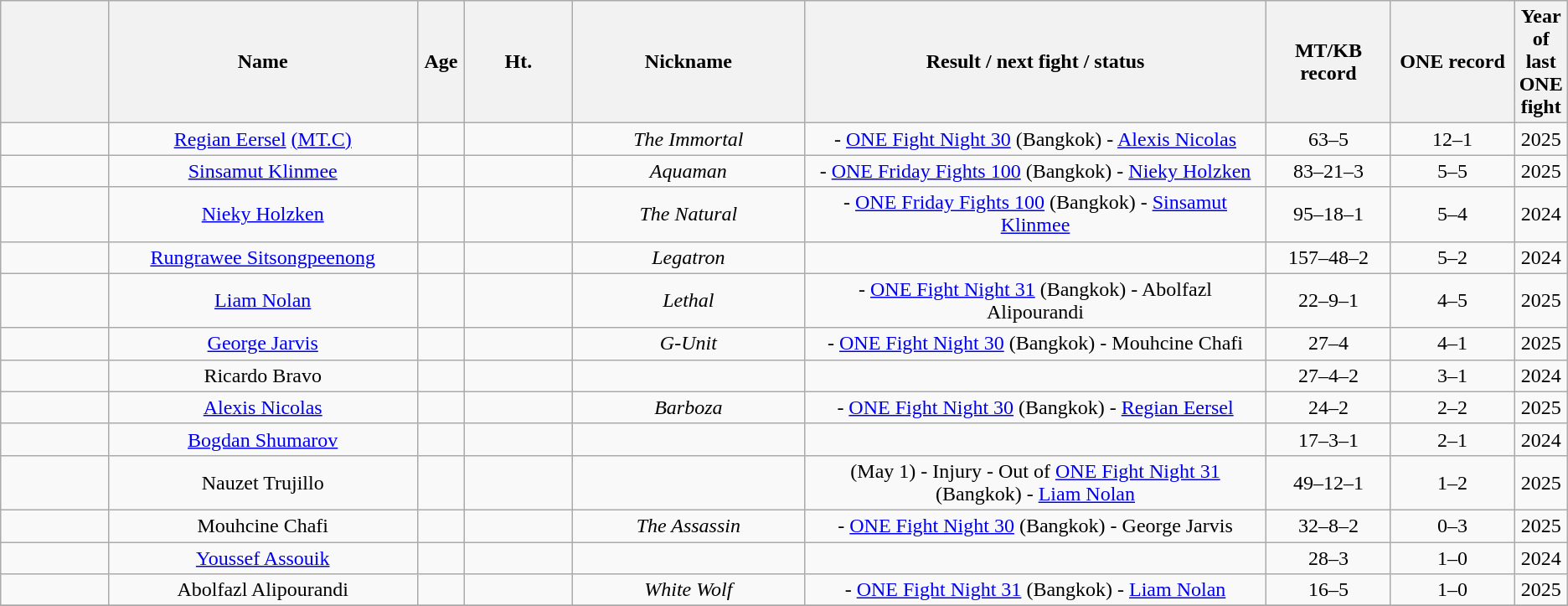<table class="wikitable sortable" style="text-align:center">
<tr>
<th width=7%></th>
<th width=20%>Name</th>
<th width=3%>Age</th>
<th width=7%>Ht.</th>
<th width=15%>Nickname</th>
<th width=30%>Result / next fight / status</th>
<th width=8%>MT/KB record</th>
<th width=8%>ONE record</th>
<th width=8%>Year of last ONE fight</th>
</tr>
<tr style="display:none;">
<td>!a</td>
<td>!a</td>
<td>!a</td>
<td>-9999</td>
</tr>
<tr>
<td></td>
<td><a href='#'>Regian Eersel</a> <a href='#'>(MT.C)</a></td>
<td></td>
<td></td>
<td><em>The Immortal</em></td>
<td> - <a href='#'>ONE Fight Night 30</a> (Bangkok) - <a href='#'>Alexis Nicolas</a></td>
<td>63–5</td>
<td>12–1</td>
<td>2025</td>
</tr>
<tr>
<td></td>
<td><a href='#'>Sinsamut Klinmee</a></td>
<td></td>
<td></td>
<td><em>Aquaman</em></td>
<td> - <a href='#'>ONE Friday Fights 100</a> (Bangkok) - <a href='#'>Nieky Holzken</a></td>
<td>83–21–3</td>
<td>5–5</td>
<td>2025</td>
</tr>
<tr>
<td></td>
<td><a href='#'>Nieky Holzken</a></td>
<td></td>
<td></td>
<td><em>The Natural</em></td>
<td> - <a href='#'>ONE Friday Fights 100</a> (Bangkok) - <a href='#'>Sinsamut Klinmee</a></td>
<td>95–18–1</td>
<td>5–4</td>
<td>2024</td>
</tr>
<tr>
<td></td>
<td><a href='#'>Rungrawee Sitsongpeenong</a></td>
<td></td>
<td></td>
<td><em>Legatron</em></td>
<td></td>
<td>157–48–2</td>
<td>5–2</td>
<td>2024</td>
</tr>
<tr>
<td></td>
<td><a href='#'>Liam Nolan</a></td>
<td></td>
<td></td>
<td><em>Lethal</em></td>
<td> - <a href='#'>ONE Fight Night 31</a> (Bangkok) - Abolfazl Alipourandi</td>
<td>22–9–1</td>
<td>4–5</td>
<td>2025</td>
</tr>
<tr>
<td></td>
<td><a href='#'>George Jarvis</a></td>
<td></td>
<td></td>
<td><em>G-Unit</em></td>
<td> - <a href='#'>ONE Fight Night 30</a> (Bangkok) - Mouhcine Chafi</td>
<td>27–4</td>
<td>4–1</td>
<td>2025</td>
</tr>
<tr>
<td></td>
<td>Ricardo Bravo</td>
<td></td>
<td></td>
<td></td>
<td></td>
<td>27–4–2</td>
<td>3–1</td>
<td>2024</td>
</tr>
<tr>
<td></td>
<td><a href='#'>Alexis Nicolas</a></td>
<td></td>
<td></td>
<td><em>Barboza</em></td>
<td> - <a href='#'>ONE Fight Night 30</a> (Bangkok) - <a href='#'>Regian Eersel</a></td>
<td>24–2</td>
<td>2–2</td>
<td>2025</td>
</tr>
<tr>
<td></td>
<td><a href='#'>Bogdan Shumarov</a></td>
<td></td>
<td></td>
<td></td>
<td></td>
<td>17–3–1</td>
<td>2–1</td>
<td>2024</td>
</tr>
<tr>
<td></td>
<td>Nauzet Trujillo</td>
<td></td>
<td></td>
<td></td>
<td>(May 1) - Injury - Out of <a href='#'>ONE Fight Night 31</a> (Bangkok) - <a href='#'>Liam Nolan</a></td>
<td>49–12–1</td>
<td>1–2</td>
<td>2025</td>
</tr>
<tr>
<td></td>
<td>Mouhcine Chafi</td>
<td></td>
<td></td>
<td><em>The Assassin</em></td>
<td> - <a href='#'>ONE Fight Night 30</a> (Bangkok) - George Jarvis</td>
<td>32–8–2</td>
<td>0–3</td>
<td>2025</td>
</tr>
<tr>
<td></td>
<td><a href='#'>Youssef Assouik</a></td>
<td></td>
<td></td>
<td></td>
<td></td>
<td>28–3</td>
<td>1–0</td>
<td>2024</td>
</tr>
<tr>
<td></td>
<td>Abolfazl Alipourandi</td>
<td></td>
<td></td>
<td><em>White Wolf</em></td>
<td> - <a href='#'>ONE Fight Night 31</a> (Bangkok) - <a href='#'>Liam Nolan</a></td>
<td>16–5</td>
<td>1–0</td>
<td>2025</td>
</tr>
<tr>
</tr>
</table>
